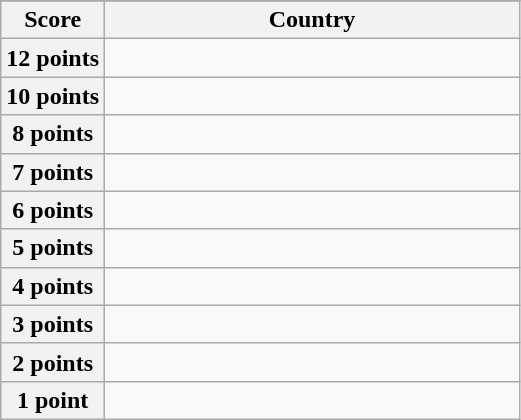<table class="wikitable">
<tr>
</tr>
<tr>
<th scope="col" width="20%">Score</th>
<th scope="col">Country</th>
</tr>
<tr>
<th scope="row">12 points</th>
<td></td>
</tr>
<tr>
<th scope="row">10 points</th>
<td></td>
</tr>
<tr>
<th scope="row">8 points</th>
<td></td>
</tr>
<tr>
<th scope="row">7 points</th>
<td></td>
</tr>
<tr>
<th scope="row">6 points</th>
<td></td>
</tr>
<tr>
<th scope="row">5 points</th>
<td></td>
</tr>
<tr>
<th scope="row">4 points</th>
<td></td>
</tr>
<tr>
<th scope="row">3 points</th>
<td></td>
</tr>
<tr>
<th scope="row">2 points</th>
<td></td>
</tr>
<tr>
<th scope="row">1 point</th>
<td></td>
</tr>
</table>
